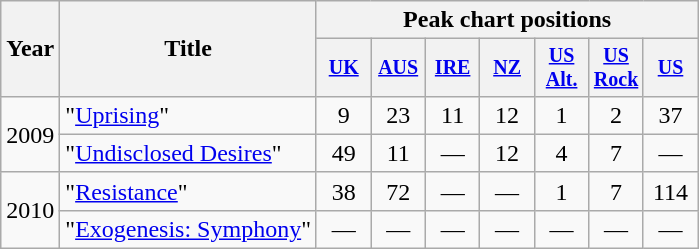<table class="wikitable" style="text-align:center;">
<tr>
<th rowspan="2">Year</th>
<th rowspan="2">Title</th>
<th colspan="7">Peak chart positions</th>
</tr>
<tr style="font-size:smaller;">
<th width="30"><a href='#'>UK</a><br></th>
<th width="30"><a href='#'>AUS</a><br></th>
<th width="30"><a href='#'>IRE</a><br></th>
<th width="30"><a href='#'>NZ</a><br></th>
<th width="30"><a href='#'>US Alt.</a><br></th>
<th width="30"><a href='#'>US Rock</a><br></th>
<th width="30"><a href='#'>US</a><br></th>
</tr>
<tr>
<td rowspan="2">2009</td>
<td align="left">"<a href='#'>Uprising</a>"</td>
<td>9</td>
<td>23</td>
<td>11</td>
<td>12</td>
<td>1</td>
<td>2</td>
<td>37</td>
</tr>
<tr>
<td align="left">"<a href='#'>Undisclosed Desires</a>"</td>
<td>49</td>
<td>11</td>
<td>—</td>
<td>12</td>
<td>4</td>
<td>7</td>
<td>—</td>
</tr>
<tr>
<td rowspan="2">2010</td>
<td align="left">"<a href='#'>Resistance</a>"</td>
<td>38</td>
<td>72</td>
<td>—</td>
<td>—</td>
<td>1</td>
<td>7</td>
<td>114</td>
</tr>
<tr>
<td align="left">"<a href='#'>Exogenesis: Symphony</a>"</td>
<td>—</td>
<td>—</td>
<td>—</td>
<td>—</td>
<td>—</td>
<td>—</td>
<td>—</td>
</tr>
</table>
